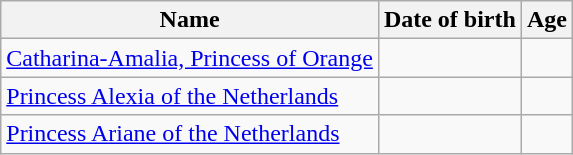<table Class="wikitable">
<tr>
<th>Name</th>
<th>Date of birth</th>
<th>Age</th>
</tr>
<tr>
<td><a href='#'>Catharina-Amalia, Princess of Orange</a></td>
<td></td>
<td></td>
</tr>
<tr>
<td><a href='#'>Princess Alexia of the Netherlands</a></td>
<td></td>
<td></td>
</tr>
<tr>
<td><a href='#'>Princess Ariane of the Netherlands</a></td>
<td></td>
<td></td>
</tr>
</table>
